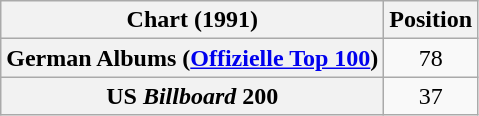<table class="wikitable plainrowheaders" style="text-align:center">
<tr>
<th scope="col">Chart (1991)</th>
<th scope="col">Position</th>
</tr>
<tr>
<th scope="row">German Albums (<a href='#'>Offizielle Top 100</a>)</th>
<td>78</td>
</tr>
<tr>
<th scope="row">US <em>Billboard</em> 200</th>
<td>37</td>
</tr>
</table>
